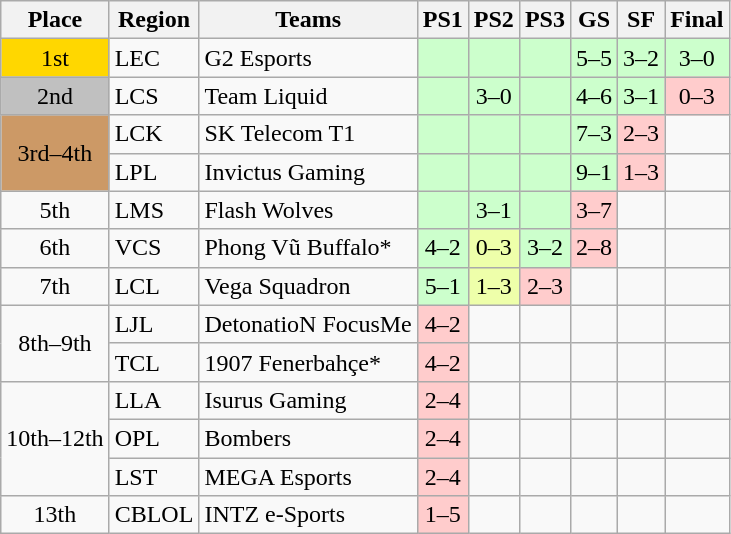<table class="wikitable" style="text-align:center; white-space:nowrap;">
<tr>
<th>Place</th>
<th>Region</th>
<th>Teams</th>
<th>PS1</th>
<th>PS2</th>
<th>PS3</th>
<th>GS</th>
<th>SF</th>
<th>Final</th>
</tr>
<tr>
<td style="background-color: gold;">1st</td>
<td style="text-align: left;" title="League of Legends European Championship">LEC</td>
<td style="text-align: left;">G2 Esports</td>
<td style="background-color:#cfc"></td>
<td style="background-color:#cfc"></td>
<td style="background-color:#cfc"></td>
<td style="background-color:#cfc">5–5</td>
<td style="background-color:#cfc">3–2</td>
<td style="background-color:#cfc">3–0</td>
</tr>
<tr>
<td style="background-color: silver;">2nd</td>
<td style="text-align: left;" title="League of Legends Championship Series">LCS</td>
<td style="text-align: left;">Team Liquid</td>
<td style="background-color:#cfc"></td>
<td style="background-color:#cfc">3–0</td>
<td style="background-color:#cfc"></td>
<td style="background-color:#cfc">4–6</td>
<td style="background-color:#cfc">3–1</td>
<td style="background-color:#fcc">0–3</td>
</tr>
<tr>
<td rowspan="2" style="background-color: #c96;">3rd–4th</td>
<td style="text-align: left;" title="League of Legends Champion Korea">LCK</td>
<td style="text-align: left;">SK Telecom T1</td>
<td style="background-color:#cfc"></td>
<td style="background-color:#cfc"></td>
<td style="background-color:#cfc"></td>
<td style="background-color:#cfc">7–3</td>
<td style="background-color:#fcc">2–3</td>
<td></td>
</tr>
<tr>
<td style="text-align: left;" title="League of Legends Pro League">LPL</td>
<td style="text-align: left;">Invictus Gaming</td>
<td style="background-color:#cfc"></td>
<td style="background-color:#cfc"></td>
<td style="background-color:#cfc"></td>
<td style="background-color:#cfc">9–1</td>
<td style="background-color:#fcc">1–3</td>
<td></td>
</tr>
<tr>
<td>5th</td>
<td style="text-align: left;" title="League of Legends Master Series">LMS</td>
<td style="text-align: left;">Flash Wolves</td>
<td style="background-color:#cfc"></td>
<td style="background-color:#cfc">3–1</td>
<td style="background-color:#cfc"></td>
<td style="background-color:#fcc">3–7</td>
<td></td>
<td></td>
</tr>
<tr>
<td>6th</td>
<td style="text-align: left;" title="Vietnam Championship Series">VCS</td>
<td style="text-align: left;">Phong Vũ Buffalo*</td>
<td style="background-color:#cfc">4–2</td>
<td style="background-color:#efa">0–3</td>
<td style="background-color:#cfc">3–2</td>
<td style="background-color:#fcc">2–8</td>
<td></td>
<td></td>
</tr>
<tr>
<td>7th</td>
<td style="text-align: left;" title="League of Legends Continental League">LCL</td>
<td style="text-align: left;">Vega Squadron</td>
<td style="background-color:#cfc">5–1</td>
<td style="background-color:#efa">1–3</td>
<td style="background-color:#fcc">2–3</td>
<td></td>
<td></td>
<td></td>
</tr>
<tr>
<td rowspan="2">8th–9th</td>
<td style="text-align: left;" title="League of Legends Japan League">LJL</td>
<td style="text-align: left;">DetonatioN FocusMe</td>
<td style="background-color:#fcc">4–2</td>
<td></td>
<td></td>
<td></td>
<td></td>
<td></td>
</tr>
<tr>
<td style="text-align: left;" title="Turkish Championship League">TCL</td>
<td style="text-align: left;">1907 Fenerbahçe*</td>
<td style="background-color:#fcc">4–2</td>
<td></td>
<td></td>
<td></td>
<td></td>
<td></td>
</tr>
<tr>
<td rowspan="3">10th–12th</td>
<td style="text-align: left;" title="Liga LatinoAmérica">LLA</td>
<td style="text-align: left;">Isurus Gaming</td>
<td style="background-color:#fcc">2–4</td>
<td></td>
<td></td>
<td></td>
<td></td>
<td></td>
</tr>
<tr>
<td style="text-align: left;" title="Oceanic Pro League">OPL</td>
<td style="text-align: left;">Bombers</td>
<td style="background-color:#fcc">2–4</td>
<td></td>
<td></td>
<td></td>
<td></td>
<td></td>
</tr>
<tr>
<td style="text-align: left;" title="League of Legends SEA Tour">LST</td>
<td style="text-align: left;">MEGA Esports</td>
<td style="background-color:#fcc">2–4</td>
<td></td>
<td></td>
<td></td>
<td></td>
<td></td>
</tr>
<tr>
<td>13th</td>
<td style="text-align: left;" title="Campeonato Brasileiro de League of Legends">CBLOL</td>
<td style="text-align: left;">INTZ e-Sports</td>
<td style="background-color:#fcc">1–5</td>
<td></td>
<td></td>
<td></td>
<td></td>
<td></td>
</tr>
</table>
